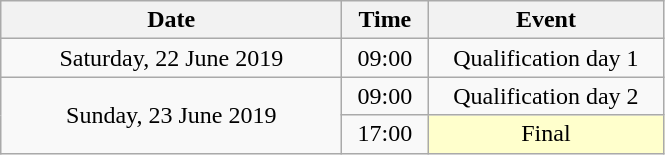<table class = "wikitable" style="text-align:center;">
<tr>
<th width=220>Date</th>
<th width=50>Time</th>
<th width=150>Event</th>
</tr>
<tr>
<td>Saturday, 22 June 2019</td>
<td>09:00</td>
<td>Qualification day 1</td>
</tr>
<tr>
<td rowspan=2>Sunday, 23 June 2019</td>
<td>09:00</td>
<td>Qualification day 2</td>
</tr>
<tr>
<td>17:00</td>
<td bgcolor=ffffcc>Final</td>
</tr>
</table>
